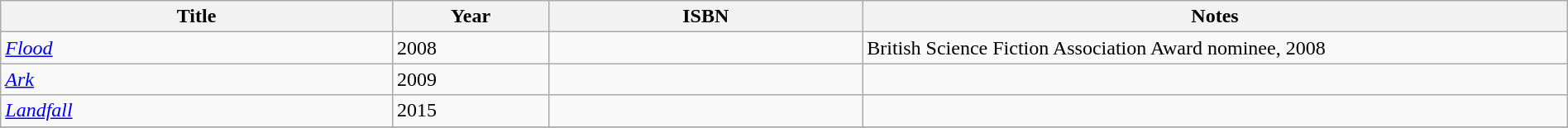<table class='wikitable' width='100%'>
<tr>
<th width='25%'>Title</th>
<th width='10%'>Year</th>
<th width='20%'>ISBN</th>
<th width='45%'>Notes</th>
</tr>
<tr>
<td><em><a href='#'>Flood</a></em></td>
<td>2008</td>
<td></td>
<td>British Science Fiction Association Award nominee, 2008</td>
</tr>
<tr>
<td><em><a href='#'>Ark</a></em></td>
<td>2009</td>
<td></td>
<td> </td>
</tr>
<tr>
<td><em><a href='#'>Landfall</a></em></td>
<td>2015</td>
<td></td>
<td> </td>
</tr>
<tr>
</tr>
</table>
